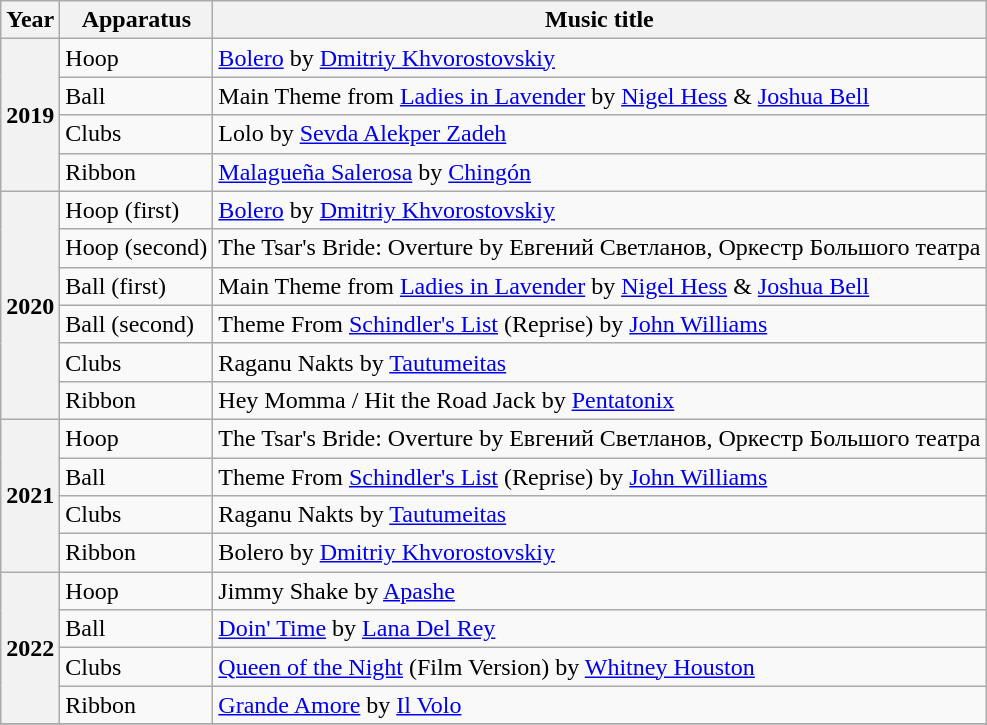<table class="wikitable plainrowheaders">
<tr>
<th scope=col>Year</th>
<th scope=col>Apparatus</th>
<th scope=col>Music title</th>
</tr>
<tr>
<th rowspan="4">2019</th>
<td>Hoop</td>
<td><a href='#'>Bolero</a> by <a href='#'>Dmitriy Khvorostovskiy</a></td>
</tr>
<tr>
<td>Ball</td>
<td>Main Theme from <a href='#'>Ladies in Lavender</a> by <a href='#'>Nigel Hess</a> & <a href='#'>Joshua Bell</a></td>
</tr>
<tr>
<td>Clubs</td>
<td>Lolo by <a href='#'>Sevda Alekper Zadeh</a></td>
</tr>
<tr>
<td>Ribbon</td>
<td><a href='#'>Malagueña Salerosa</a> by <a href='#'>Chingón</a></td>
</tr>
<tr>
<th rowspan="6">2020</th>
<td>Hoop (first)</td>
<td><a href='#'>Bolero</a> by <a href='#'>Dmitriy Khvorostovskiy</a></td>
</tr>
<tr>
<td>Hoop (second)</td>
<td>The Tsar's Bride: Overture by Евгений Светланов, Оркестр Большого театра</td>
</tr>
<tr>
<td>Ball (first)</td>
<td>Main Theme from <a href='#'>Ladies in Lavender</a> by <a href='#'>Nigel Hess</a> & <a href='#'>Joshua Bell</a></td>
</tr>
<tr>
<td>Ball (second)</td>
<td>Theme From <a href='#'>Schindler's List</a> (Reprise) by <a href='#'>John Williams</a></td>
</tr>
<tr>
<td>Clubs</td>
<td>Raganu Nakts by <a href='#'>Tautumeitas</a></td>
</tr>
<tr>
<td>Ribbon</td>
<td>Hey Momma / Hit the Road Jack by <a href='#'>Pentatonix</a></td>
</tr>
<tr>
<th rowspan="4">2021</th>
<td>Hoop</td>
<td>The Tsar's Bride: Overture by Евгений Светланов, Оркестр Большого театра</td>
</tr>
<tr>
<td>Ball</td>
<td>Theme From <a href='#'>Schindler's List</a> (Reprise) by <a href='#'>John Williams</a></td>
</tr>
<tr>
<td>Clubs</td>
<td>Raganu Nakts by <a href='#'>Tautumeitas</a></td>
</tr>
<tr>
<td>Ribbon</td>
<td>Bolero by <a href='#'>Dmitriy Khvorostovskiy</a></td>
</tr>
<tr>
<th rowspan="4">2022</th>
<td>Hoop</td>
<td>Jimmy Shake by <a href='#'>Apashe</a></td>
</tr>
<tr>
<td>Ball</td>
<td><a href='#'>Doin' Time</a> by <a href='#'>Lana Del Rey</a></td>
</tr>
<tr>
<td>Clubs</td>
<td><a href='#'>Queen of the Night</a> (Film Version) by <a href='#'>Whitney Houston</a></td>
</tr>
<tr>
<td>Ribbon</td>
<td><a href='#'>Grande Amore</a> by <a href='#'>Il Volo</a></td>
</tr>
<tr>
</tr>
</table>
